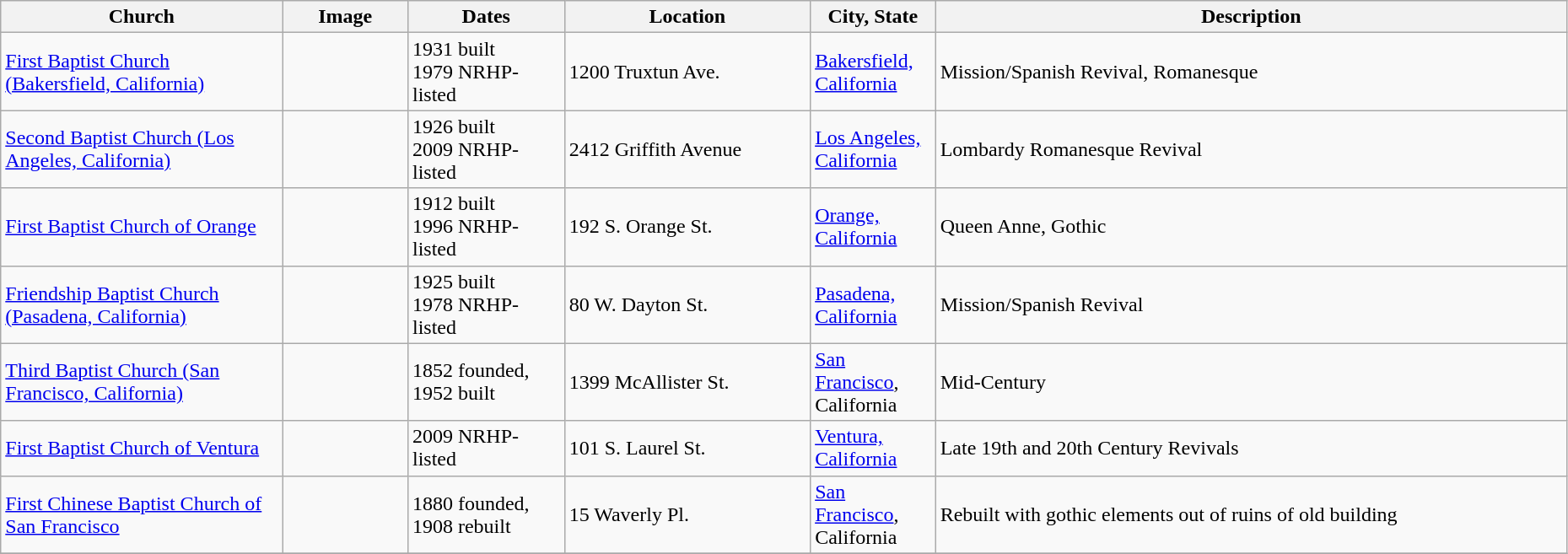<table class="wikitable sortable" style="width:98%">
<tr>
<th width = 18%><strong>Church</strong></th>
<th width = 8% class="unsortable"><strong>Image</strong></th>
<th width = 10%><strong>Dates</strong></th>
<th><strong>Location</strong></th>
<th width = 8%><strong>City, State</strong></th>
<th class="unsortable"><strong>Description</strong></th>
</tr>
<tr ->
<td><a href='#'>First Baptist Church (Bakersfield, California)</a></td>
<td></td>
<td>1931 built<br>1979 NRHP-listed</td>
<td>1200 Truxtun Ave.<br><small></small></td>
<td><a href='#'>Bakersfield, California</a></td>
<td>Mission/Spanish Revival, Romanesque</td>
</tr>
<tr ->
<td><a href='#'>Second Baptist Church (Los Angeles, California)</a></td>
<td></td>
<td>1926 built<br>2009 NRHP-listed</td>
<td>2412 Griffith Avenue<br><small></small></td>
<td><a href='#'>Los Angeles, California</a></td>
<td>Lombardy Romanesque Revival</td>
</tr>
<tr ->
<td><a href='#'>First Baptist Church of Orange</a></td>
<td></td>
<td>1912 built<br>1996 NRHP-listed</td>
<td>192 S. Orange St.<br><small></small></td>
<td><a href='#'>Orange, California</a></td>
<td>Queen Anne, Gothic</td>
</tr>
<tr ->
<td><a href='#'>Friendship Baptist Church (Pasadena, California)</a></td>
<td></td>
<td>1925 built<br>1978 NRHP-listed</td>
<td>80 W. Dayton St.<br><small></small></td>
<td><a href='#'>Pasadena, California</a></td>
<td>Mission/Spanish Revival</td>
</tr>
<tr>
<td><a href='#'>Third Baptist Church (San Francisco, California)</a></td>
<td></td>
<td>1852 founded, 1952 built</td>
<td>1399 McAllister St.</td>
<td><a href='#'>San Francisco</a>, California</td>
<td>Mid-Century</td>
</tr>
<tr ->
<td><a href='#'>First Baptist Church of Ventura</a></td>
<td></td>
<td>2009 NRHP-listed</td>
<td>101 S. Laurel St.<br><small></small></td>
<td><a href='#'>Ventura, California</a></td>
<td>Late 19th and 20th Century Revivals</td>
</tr>
<tr>
<td><a href='#'>First Chinese Baptist Church of San Francisco</a></td>
<td></td>
<td>1880 founded, 1908 rebuilt</td>
<td>15 Waverly Pl.<br><small></small></td>
<td><a href='#'>San Francisco</a>, California</td>
<td>Rebuilt with gothic elements out of ruins of old building</td>
</tr>
<tr ->
</tr>
</table>
